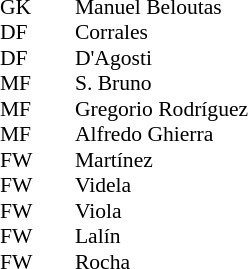<table style="font-size:90%; margin:0.2em auto;" cellspacing="0" cellpadding="0">
<tr>
<th width="25"></th>
<th width="25"></th>
</tr>
<tr>
<td>GK</td>
<td></td>
<td> Manuel Beloutas</td>
</tr>
<tr>
<td>DF</td>
<td></td>
<td> Corrales</td>
</tr>
<tr>
<td>DF</td>
<td></td>
<td> D'Agosti</td>
</tr>
<tr>
<td>MF</td>
<td></td>
<td> S. Bruno</td>
</tr>
<tr>
<td>MF</td>
<td></td>
<td> Gregorio Rodríguez</td>
</tr>
<tr>
<td>MF</td>
<td></td>
<td> Alfredo Ghierra</td>
</tr>
<tr>
<td>FW</td>
<td></td>
<td> Martínez</td>
</tr>
<tr>
<td>FW</td>
<td></td>
<td> Videla</td>
</tr>
<tr>
<td>FW</td>
<td></td>
<td> Viola</td>
</tr>
<tr>
<td>FW</td>
<td></td>
<td> Lalín</td>
</tr>
<tr>
<td>FW</td>
<td></td>
<td> Rocha</td>
</tr>
<tr>
</tr>
</table>
